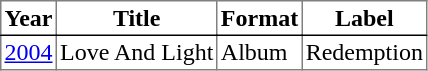<table border=1 cellpadding=2 style="border-collapse:collapse;">
<tr style="border-bottom:1px solid black;">
<th>Year</th>
<th>Title</th>
<th>Format</th>
<th>Label</th>
</tr>
<tr>
<td><a href='#'>2004</a></td>
<td>Love And Light</td>
<td>Album</td>
<td>Redemption</td>
</tr>
</table>
